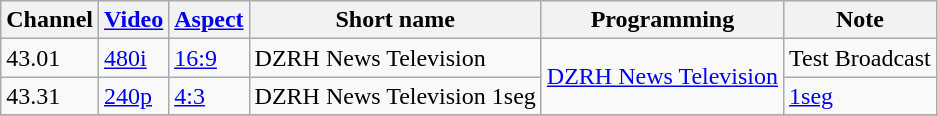<table class="wikitable">
<tr ABS>
<th>Channel</th>
<th><a href='#'>Video</a></th>
<th><a href='#'>Aspect</a></th>
<th>Short name</th>
<th>Programming</th>
<th>Note</th>
</tr>
<tr>
<td>43.01</td>
<td><a href='#'>480i</a></td>
<td><a href='#'>16:9</a></td>
<td>DZRH News Television</td>
<td rowspan=2><a href='#'>DZRH News Television</a></td>
<td>Test Broadcast</td>
</tr>
<tr>
<td>43.31</td>
<td><a href='#'>240p</a></td>
<td><a href='#'>4:3</a></td>
<td>DZRH News Television 1seg</td>
<td><a href='#'>1seg</a></td>
</tr>
<tr>
</tr>
</table>
